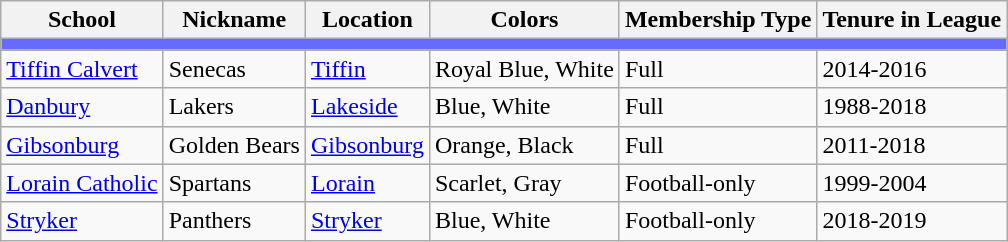<table class="wikitable sortable">
<tr>
<th>School</th>
<th>Nickname</th>
<th>Location</th>
<th>Colors</th>
<th>Membership Type</th>
<th>Tenure in League</th>
</tr>
<tr>
<th colspan="7" style="background:#676AFE;"></th>
</tr>
<tr>
<td><a href='#'>Tiffin Calvert</a></td>
<td>Senecas</td>
<td><a href='#'>Tiffin</a></td>
<td>Royal Blue, White <br> </td>
<td>Full</td>
<td>2014-2016</td>
</tr>
<tr>
<td><a href='#'>Danbury</a></td>
<td>Lakers</td>
<td><a href='#'>Lakeside</a></td>
<td>Blue, White<br> </td>
<td>Full</td>
<td>1988-2018</td>
</tr>
<tr>
<td><a href='#'>Gibsonburg</a></td>
<td>Golden Bears</td>
<td><a href='#'>Gibsonburg</a></td>
<td>Orange, Black <br>  </td>
<td>Full</td>
<td>2011-2018</td>
</tr>
<tr>
<td><a href='#'>Lorain Catholic</a></td>
<td>Spartans</td>
<td><a href='#'>Lorain</a></td>
<td>Scarlet, Gray<br> </td>
<td>Football-only</td>
<td>1999-2004</td>
</tr>
<tr>
<td><a href='#'>Stryker</a></td>
<td>Panthers</td>
<td><a href='#'>Stryker</a></td>
<td>Blue, White<br> </td>
<td>Football-only</td>
<td>2018-2019</td>
</tr>
</table>
